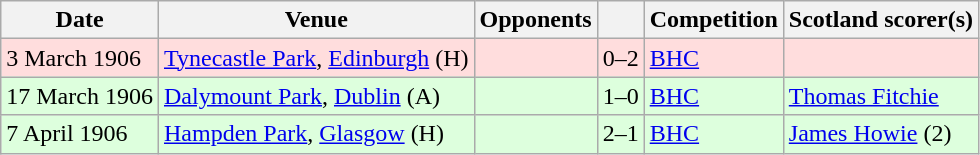<table class="wikitable">
<tr>
<th>Date</th>
<th>Venue</th>
<th>Opponents</th>
<th></th>
<th>Competition</th>
<th>Scotland scorer(s)</th>
</tr>
<tr style="background: #ffdddd;">
<td>3 March 1906</td>
<td><a href='#'>Tynecastle Park</a>, <a href='#'>Edinburgh</a> (H)</td>
<td></td>
<td align=center>0–2</td>
<td><a href='#'>BHC</a></td>
<td></td>
</tr>
<tr style="background: #ddffdd;">
<td>17 March 1906</td>
<td><a href='#'>Dalymount Park</a>, <a href='#'>Dublin</a> (A)</td>
<td></td>
<td align=center>1–0</td>
<td><a href='#'>BHC</a></td>
<td><a href='#'>Thomas Fitchie</a></td>
</tr>
<tr style="background: #ddffdd;">
<td>7 April 1906</td>
<td><a href='#'>Hampden Park</a>, <a href='#'>Glasgow</a> (H)</td>
<td></td>
<td align=center>2–1</td>
<td><a href='#'>BHC</a></td>
<td><a href='#'>James Howie</a> (2)</td>
</tr>
</table>
